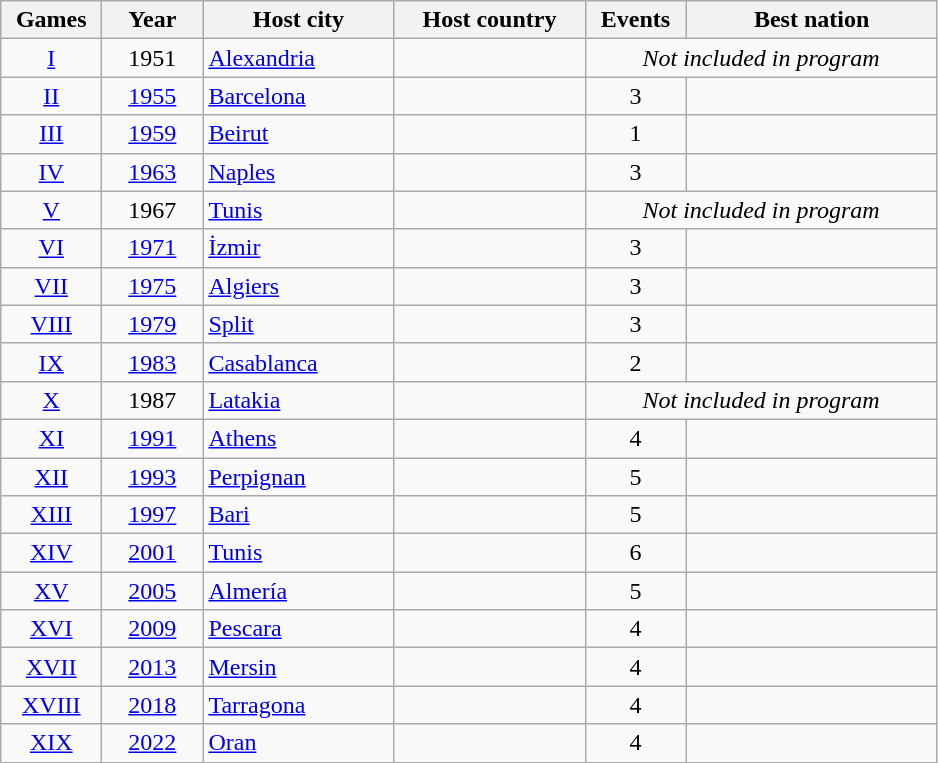<table class="wikitable unsortable">
<tr>
<th width=60>Games</th>
<th width=60>Year</th>
<th width=120>Host city</th>
<th width=120>Host country</th>
<th width=60>Events</th>
<th width=160>Best nation</th>
</tr>
<tr>
<td align=center><a href='#'>I</a></td>
<td align=center><span>1951</span></td>
<td><a href='#'>Alexandria</a></td>
<td></td>
<td align=center colspan=2><em>Not included in program</em></td>
</tr>
<tr>
<td align=center><a href='#'>II</a></td>
<td align=center><a href='#'>1955</a></td>
<td><a href='#'>Barcelona</a></td>
<td></td>
<td align=center>3</td>
<td></td>
</tr>
<tr>
<td align=center><a href='#'>III</a></td>
<td align=center><a href='#'>1959</a></td>
<td><a href='#'>Beirut</a></td>
<td></td>
<td align=center>1</td>
<td></td>
</tr>
<tr>
<td align=center><a href='#'>IV</a></td>
<td align=center><a href='#'>1963</a></td>
<td><a href='#'>Naples</a></td>
<td></td>
<td align=center>3</td>
<td></td>
</tr>
<tr>
<td align=center><a href='#'>V</a></td>
<td align=center><span>1967</span></td>
<td><a href='#'>Tunis</a></td>
<td></td>
<td align=center colspan=2><em>Not included in program</em></td>
</tr>
<tr>
<td align=center><a href='#'>VI</a></td>
<td align=center><a href='#'>1971</a></td>
<td><a href='#'>İzmir</a></td>
<td></td>
<td align=center>3</td>
<td></td>
</tr>
<tr>
<td align=center><a href='#'>VII</a></td>
<td align=center><a href='#'>1975</a></td>
<td><a href='#'>Algiers</a></td>
<td></td>
<td align=center>3</td>
<td></td>
</tr>
<tr>
<td align=center><a href='#'>VIII</a></td>
<td align=center><a href='#'>1979</a></td>
<td><a href='#'>Split</a></td>
<td></td>
<td align=center>3</td>
<td></td>
</tr>
<tr>
<td align=center><a href='#'>IX</a></td>
<td align=center><a href='#'>1983</a></td>
<td><a href='#'>Casablanca</a></td>
<td></td>
<td align=center>2</td>
<td></td>
</tr>
<tr>
<td align=center><a href='#'>X</a></td>
<td align=center><span>1987</span></td>
<td><a href='#'>Latakia</a></td>
<td></td>
<td align=center colspan=2><em>Not included in program</em></td>
</tr>
<tr>
<td align=center><a href='#'>XI</a></td>
<td align=center><a href='#'>1991</a></td>
<td><a href='#'>Athens</a></td>
<td></td>
<td align=center>4</td>
<td></td>
</tr>
<tr>
<td align=center><a href='#'>XII</a></td>
<td align=center><a href='#'>1993</a></td>
<td><a href='#'>Perpignan</a></td>
<td></td>
<td align=center>5</td>
<td></td>
</tr>
<tr>
<td align=center><a href='#'>XIII</a></td>
<td align=center><a href='#'>1997</a></td>
<td><a href='#'>Bari</a></td>
<td></td>
<td align=center>5</td>
<td></td>
</tr>
<tr>
<td align=center><a href='#'>XIV</a></td>
<td align=center><a href='#'>2001</a></td>
<td><a href='#'>Tunis</a></td>
<td></td>
<td align=center>6</td>
<td></td>
</tr>
<tr>
<td align=center><a href='#'>XV</a></td>
<td align=center><a href='#'>2005</a></td>
<td><a href='#'>Almería</a></td>
<td></td>
<td align=center>5</td>
<td></td>
</tr>
<tr>
<td align=center><a href='#'>XVI</a></td>
<td align=center><a href='#'>2009</a></td>
<td><a href='#'>Pescara</a></td>
<td></td>
<td align=center>4</td>
<td></td>
</tr>
<tr>
<td align=center><a href='#'>XVII</a></td>
<td align=center><a href='#'>2013</a></td>
<td><a href='#'>Mersin</a></td>
<td></td>
<td align=center>4</td>
<td></td>
</tr>
<tr>
<td align=center><a href='#'>XVIII</a></td>
<td align=center><a href='#'>2018</a></td>
<td><a href='#'>Tarragona</a></td>
<td></td>
<td align=center>4</td>
<td></td>
</tr>
<tr>
<td align=center><a href='#'>XIX</a></td>
<td align=center><a href='#'>2022</a></td>
<td><a href='#'>Oran</a></td>
<td></td>
<td align=center>4</td>
<td></td>
</tr>
</table>
